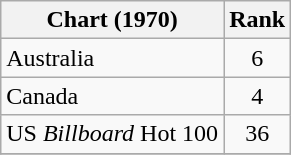<table class="wikitable sortable">
<tr>
<th>Chart (1970)</th>
<th style="text-align:center;">Rank</th>
</tr>
<tr>
<td>Australia</td>
<td style="text-align:center;">6</td>
</tr>
<tr>
<td>Canada </td>
<td style="text-align:center;">4</td>
</tr>
<tr>
<td>US <em>Billboard</em> Hot 100</td>
<td style="text-align:center;">36</td>
</tr>
<tr>
</tr>
</table>
